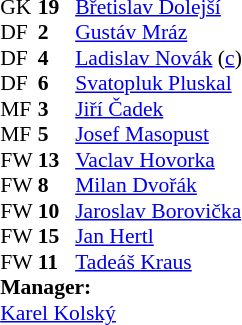<table cellspacing="0" cellpadding="0" style="font-size:90%; margin:0.2em auto;">
<tr>
<th width="25"></th>
<th width="25"></th>
</tr>
<tr>
<td>GK</td>
<td><strong>19</strong></td>
<td><a href='#'>Břetislav Dolejší</a></td>
</tr>
<tr>
<td>DF</td>
<td><strong>2</strong></td>
<td><a href='#'>Gustáv Mráz</a></td>
</tr>
<tr>
<td>DF</td>
<td><strong>4</strong></td>
<td><a href='#'>Ladislav Novák</a> (<a href='#'>c</a>)</td>
</tr>
<tr>
<td>DF</td>
<td><strong>6</strong></td>
<td><a href='#'>Svatopluk Pluskal</a></td>
</tr>
<tr>
<td>MF</td>
<td><strong>3</strong></td>
<td><a href='#'>Jiří Čadek</a></td>
</tr>
<tr>
<td>MF</td>
<td><strong>5</strong></td>
<td><a href='#'>Josef Masopust</a></td>
</tr>
<tr>
<td>FW</td>
<td><strong>13</strong></td>
<td><a href='#'>Vaclav Hovorka</a></td>
</tr>
<tr>
<td>FW</td>
<td><strong>8</strong></td>
<td><a href='#'>Milan Dvořák</a></td>
</tr>
<tr>
<td>FW</td>
<td><strong>10</strong></td>
<td><a href='#'>Jaroslav Borovička</a></td>
</tr>
<tr>
<td>FW</td>
<td><strong>15</strong></td>
<td><a href='#'>Jan Hertl</a></td>
</tr>
<tr>
<td>FW</td>
<td><strong>11</strong></td>
<td><a href='#'>Tadeáš Kraus</a></td>
</tr>
<tr>
<td colspan=3><strong>Manager:</strong></td>
</tr>
<tr>
<td colspan=4><a href='#'>Karel Kolský</a></td>
</tr>
</table>
